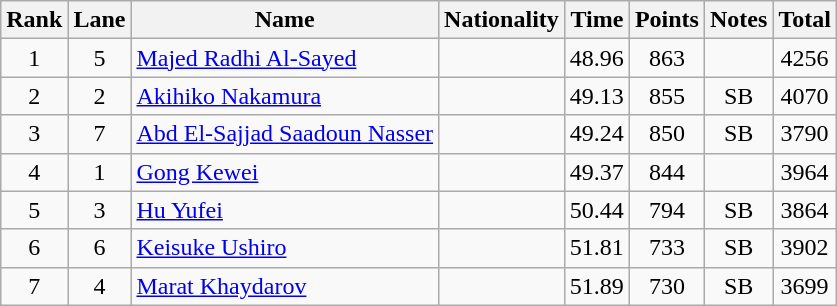<table class="wikitable sortable" style="text-align:center">
<tr>
<th>Rank</th>
<th>Lane</th>
<th>Name</th>
<th>Nationality</th>
<th>Time</th>
<th>Points</th>
<th>Notes</th>
<th>Total</th>
</tr>
<tr>
<td>1</td>
<td>5</td>
<td align="left"><a href='#'>Majed Radhi Al-Sayed</a></td>
<td align=left></td>
<td>48.96</td>
<td>863</td>
<td></td>
<td>4256</td>
</tr>
<tr>
<td>2</td>
<td>2</td>
<td align="left"><a href='#'>Akihiko Nakamura</a></td>
<td align=left></td>
<td>49.13</td>
<td>855</td>
<td>SB</td>
<td>4070</td>
</tr>
<tr>
<td>3</td>
<td>7</td>
<td align="left"><a href='#'>Abd El-Sajjad Saadoun Nasser</a></td>
<td align=left></td>
<td>49.24</td>
<td>850</td>
<td>SB</td>
<td>3790</td>
</tr>
<tr>
<td>4</td>
<td>1</td>
<td align="left"><a href='#'>Gong Kewei</a></td>
<td align=left></td>
<td>49.37</td>
<td>844</td>
<td></td>
<td>3964</td>
</tr>
<tr>
<td>5</td>
<td>3</td>
<td align="left"><a href='#'>Hu Yufei</a></td>
<td align=left></td>
<td>50.44</td>
<td>794</td>
<td>SB</td>
<td>3864</td>
</tr>
<tr>
<td>6</td>
<td>6</td>
<td align="left"><a href='#'>Keisuke Ushiro</a></td>
<td align=left></td>
<td>51.81</td>
<td>733</td>
<td>SB</td>
<td>3902</td>
</tr>
<tr>
<td>7</td>
<td>4</td>
<td align="left"><a href='#'>Marat Khaydarov</a></td>
<td align=left></td>
<td>51.89</td>
<td>730</td>
<td>SB</td>
<td>3699</td>
</tr>
</table>
